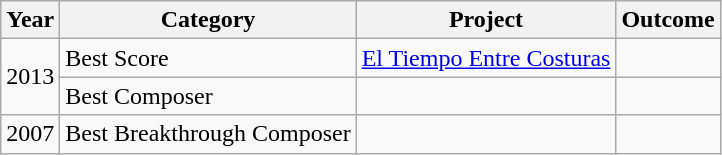<table class=wikitable>
<tr>
<th>Year</th>
<th>Category</th>
<th>Project</th>
<th>Outcome</th>
</tr>
<tr>
<td rowspan="2">2013</td>
<td>Best Score</td>
<td><a href='#'>El Tiempo Entre Costuras</a></td>
<td></td>
</tr>
<tr>
<td>Best Composer</td>
<td></td>
<td></td>
</tr>
<tr>
<td>2007</td>
<td>Best Breakthrough Composer</td>
<td></td>
<td></td>
</tr>
</table>
